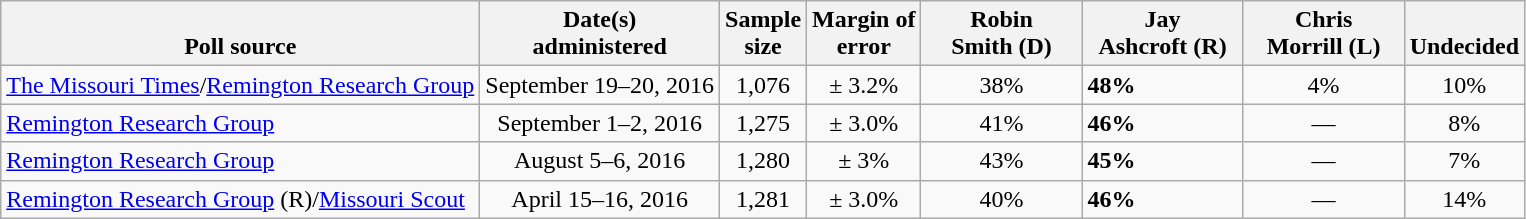<table class="wikitable">
<tr valign= bottom>
<th>Poll source</th>
<th>Date(s)<br>administered</th>
<th>Sample<br>size</th>
<th>Margin of<br>error</th>
<th style="width:100px;">Robin<br>Smith (D)</th>
<th style="width:100px;">Jay<br>Ashcroft (R)</th>
<th style="width:100px;">Chris<br>Morrill (L)</th>
<th>Undecided</th>
</tr>
<tr>
<td><a href='#'>The Missouri Times</a>/<a href='#'>Remington Research Group</a></td>
<td align=center>September 19–20, 2016</td>
<td align=center>1,076</td>
<td align=center>± 3.2%</td>
<td align=center>38%</td>
<td><strong>48%</strong></td>
<td align=center>4%</td>
<td align=center>10%</td>
</tr>
<tr>
<td><a href='#'>Remington Research Group</a></td>
<td align=center>September 1–2, 2016</td>
<td align=center>1,275</td>
<td align=center>± 3.0%</td>
<td align=center>41%</td>
<td><strong>46%</strong></td>
<td align=center>—</td>
<td align=center>8%</td>
</tr>
<tr>
<td><a href='#'>Remington Research Group</a></td>
<td align=center>August 5–6, 2016</td>
<td align=center>1,280</td>
<td align=center>± 3%</td>
<td align=center>43%</td>
<td><strong>45%</strong></td>
<td align=center>—</td>
<td align=center>7%</td>
</tr>
<tr>
<td><a href='#'>Remington Research Group</a> (R)/<a href='#'>Missouri Scout</a></td>
<td align=center>April 15–16, 2016</td>
<td align=center>1,281</td>
<td align=center>± 3.0%</td>
<td align=center>40%</td>
<td><strong>46%</strong></td>
<td align=center>—</td>
<td align=center>14%</td>
</tr>
</table>
